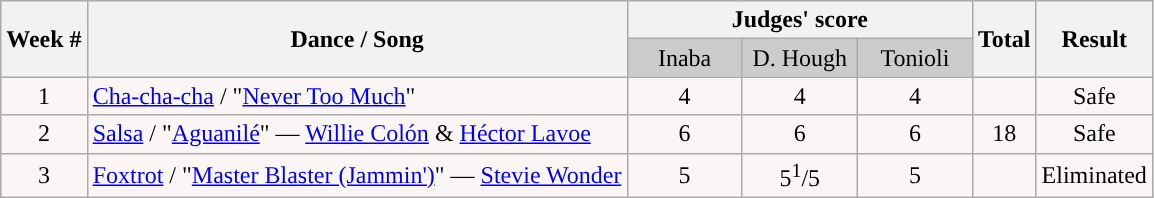<table class="wikitable" style="text-align:center;">
<tr style="text-align:center;">
<th rowspan="2" bgcolor="#CCCCCC" align="Center">Week #</th>
<th rowspan="2" bgcolor="#CCCCCC" align="Center">Dance / Song</th>
<th colspan="3" bgcolor="#CCCCCC" align="Center">Judges' score</th>
<th rowspan="2" bgcolor="#CCCCCC" align="Center">Total</th>
<th rowspan="2" bgcolor="#CCCCCC" align="Center">Result</th>
</tr>
<tr>
<td bgcolor="#CCCCCC" width="10%" align="center">Inaba</td>
<td bgcolor="#CCCCCC" width="10%" align="center">D. Hough</td>
<td bgcolor="#CCCCCC" width="10%" align="center">Tonioli</td>
</tr>
<tr>
<td bgcolor="FAF6F6">1</td>
<td align="left" bgcolor="FAF6F6"><a href='#'>Cha-cha-cha</a> / "<a href='#'>Never Too Much</a>"</td>
<td bgcolor="FAF6F6">4</td>
<td bgcolor="FAF6F6">4</td>
<td bgcolor="FAF6F6">4</td>
<td bgcolor="FAF6F6"></td>
<td bgcolor="FAF6F6">Safe</td>
</tr>
<tr>
<td bgcolor="FAF6F6">2</td>
<td align="left" bgcolor="FAF6F6"><a href='#'>Salsa</a> / "<a href='#'>Aguanilé</a>" — <a href='#'>Willie Colón</a> & <a href='#'>Héctor Lavoe</a></td>
<td bgcolor="FAF6F6">6</td>
<td bgcolor="FAF6F6">6</td>
<td bgcolor="FAF6F6">6</td>
<td bgcolor="FAF6F6">18</td>
<td bgcolor="FAF6F6">Safe</td>
</tr>
<tr>
<td bgcolor="FAF6F6">3</td>
<td align="left" bgcolor="FAF6F6"><a href='#'>Foxtrot</a> / "<a href='#'>Master Blaster (Jammin')</a>" — <a href='#'>Stevie Wonder</a></td>
<td bgcolor="FAF6F6">5</td>
<td bgcolor="FAF6F6">5<sup>1</sup>/5</td>
<td bgcolor="FAF6F6">5</td>
<td bgcolor="FAF6F6"></td>
<td bgcolor="FAF6F6">Eliminated</td>
</tr>
</table>
